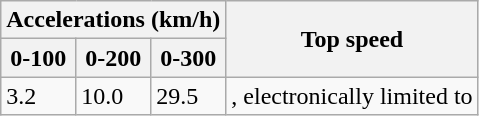<table class="wikitable">
<tr>
<th colspan=3>Accelerations (km/h)</th>
<th rowspan=2>Top speed</th>
</tr>
<tr>
<th>0-100</th>
<th>0-200</th>
<th>0-300</th>
</tr>
<tr>
<td>3.2</td>
<td>10.0</td>
<td>29.5</td>
<td>, electronically limited to </td>
</tr>
</table>
